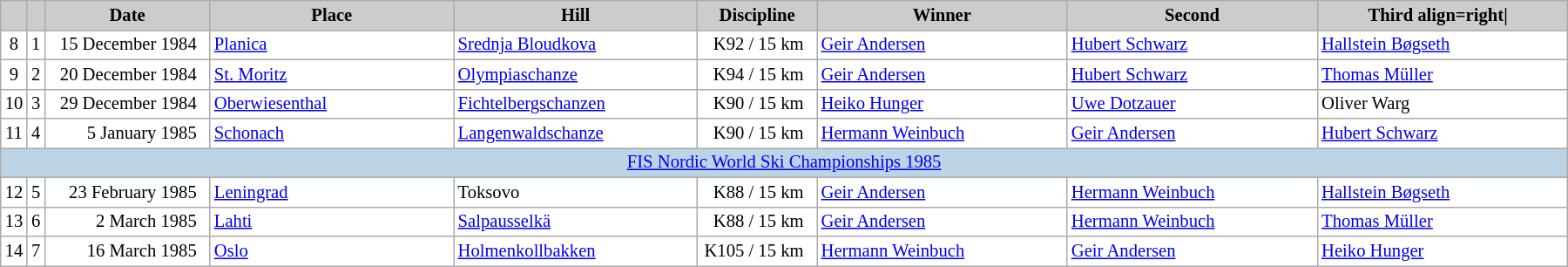<table class="wikitable plainrowheaders" style="background:#fff; font-size:86%; line-height:16px; border:grey solid 1px; border-collapse:collapse;">
<tr style="background:#ccc; text-align:center;">
<th scope="col" style="background:#ccc; width=20 px;"></th>
<th scope="col" style="background:#ccc; width=30 px;"></th>
<th scope="col" style="background:#ccc; width:120px;">Date</th>
<th scope="col" style="background:#ccc; width:180px;">Place</th>
<th scope="col" style="background:#ccc; width:180px;">Hill</th>
<th scope="col" style="background:#ccc; width:85px;">Discipline</th>
<th scope="col" style="background:#ccc; width:185px;">Winner</th>
<th scope="col" style="background:#ccc; width:185px;">Second</th>
<th scope="col" style="background:#ccc; width:185px;">Third align=right|  </th>
</tr>
<tr>
<td align=center>8</td>
<td align=center>1</td>
<td align=right>15 December 1984  </td>
<td> <a href='#'>Planica</a></td>
<td><a href='#'>Srednja Bloudkova</a></td>
<td align=right>K92 / 15 km  </td>
<td> <a href='#'>Geir Andersen</a></td>
<td> <a href='#'>Hubert Schwarz</a></td>
<td> <a href='#'>Hallstein Bøgseth</a></td>
</tr>
<tr>
<td align=center>9</td>
<td align=center>2</td>
<td align=right>20 December 1984  </td>
<td> <a href='#'>St. Moritz</a></td>
<td><a href='#'>Olympiaschanze</a></td>
<td align=right>K94 / 15 km  </td>
<td> <a href='#'>Geir Andersen</a></td>
<td> <a href='#'>Hubert Schwarz</a></td>
<td> <a href='#'>Thomas Müller</a></td>
</tr>
<tr>
<td align=center>10</td>
<td align=center>3</td>
<td align=right>29 December 1984  </td>
<td> <a href='#'>Oberwiesenthal</a></td>
<td><a href='#'>Fichtelbergschanzen</a></td>
<td align=right>K90 / 15 km  </td>
<td> <a href='#'>Heiko Hunger</a></td>
<td> <a href='#'>Uwe Dotzauer</a></td>
<td> Oliver Warg</td>
</tr>
<tr>
<td align=center>11</td>
<td align=center>4</td>
<td align=right>5 January 1985  </td>
<td> <a href='#'>Schonach</a></td>
<td><a href='#'>Langenwaldschanze</a></td>
<td align=right>K90 / 15 km  </td>
<td> <a href='#'>Hermann Weinbuch</a></td>
<td> <a href='#'>Geir Andersen</a></td>
<td> <a href='#'>Hubert Schwarz</a></td>
</tr>
<tr bgcolor=#BCD4E6>
<td colspan=9 align=center><a href='#'>FIS Nordic World Ski Championships 1985</a></td>
</tr>
<tr>
<td align=center>12</td>
<td align=center>5</td>
<td align=right>23 February 1985  </td>
<td> <a href='#'>Leningrad</a></td>
<td>Toksovo</td>
<td align=right>K88 / 15 km  </td>
<td> <a href='#'>Geir Andersen</a></td>
<td> <a href='#'>Hermann Weinbuch</a></td>
<td> <a href='#'>Hallstein Bøgseth</a></td>
</tr>
<tr>
<td align=center>13</td>
<td align=center>6</td>
<td align=right>2 March 1985  </td>
<td> <a href='#'>Lahti</a></td>
<td><a href='#'>Salpausselkä</a></td>
<td align=right>K88 / 15 km  </td>
<td> <a href='#'>Geir Andersen</a></td>
<td> <a href='#'>Hermann Weinbuch</a></td>
<td> <a href='#'>Thomas Müller</a></td>
</tr>
<tr>
<td align=center>14</td>
<td align=center>7</td>
<td align=right>16 March 1985  </td>
<td> <a href='#'>Oslo</a></td>
<td><a href='#'>Holmenkollbakken</a></td>
<td align=right>K105 / 15 km  </td>
<td> <a href='#'>Hermann Weinbuch</a></td>
<td> <a href='#'>Geir Andersen</a></td>
<td> <a href='#'>Heiko Hunger</a></td>
</tr>
</table>
